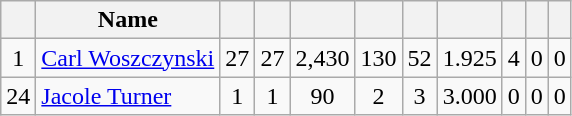<table class="wikitable sortable" style="text-align:center; font-size:100%;">
<tr>
<th></th>
<th>Name</th>
<th></th>
<th></th>
<th></th>
<th></th>
<th></th>
<th></th>
<th></th>
<th></th>
<th></th>
</tr>
<tr>
<td>1</td>
<td align=left> <a href='#'>Carl Woszczynski</a></td>
<td>27</td>
<td>27</td>
<td>2,430</td>
<td>130</td>
<td>52</td>
<td>1.925</td>
<td>4</td>
<td>0</td>
<td>0</td>
</tr>
<tr>
<td>24</td>
<td align=left> <a href='#'>Jacole Turner</a></td>
<td>1</td>
<td>1</td>
<td>90</td>
<td>2</td>
<td>3</td>
<td>3.000</td>
<td>0</td>
<td>0</td>
<td>0</td>
</tr>
</table>
